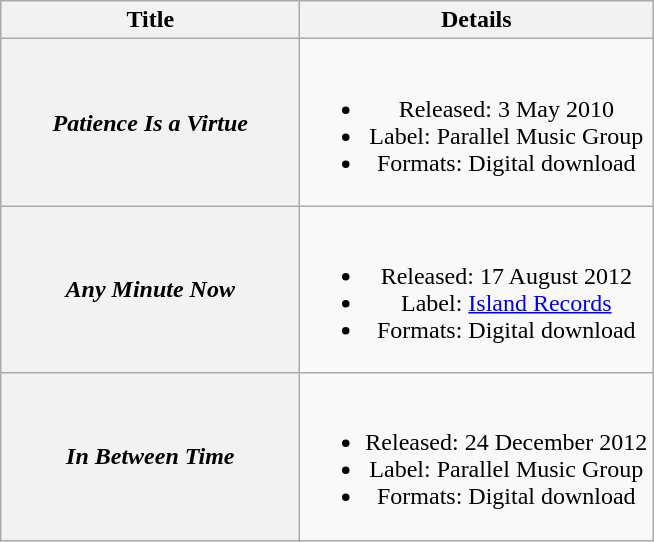<table class="wikitable plainrowheaders" style="text-align:center;">
<tr>
<th scope="col" style="width:12em;">Title</th>
<th scope="col">Details</th>
</tr>
<tr>
<th scope="row"><em>Patience Is a Virtue</em></th>
<td><br><ul><li>Released: 3 May 2010</li><li>Label: Parallel Music Group</li><li>Formats: Digital download</li></ul></td>
</tr>
<tr>
<th scope="row"><em>Any Minute Now</em></th>
<td><br><ul><li>Released: 17 August 2012</li><li>Label: <a href='#'>Island Records</a></li><li>Formats: Digital download</li></ul></td>
</tr>
<tr>
<th scope="row"><em>In Between Time</em></th>
<td><br><ul><li>Released: 24 December 2012</li><li>Label: Parallel Music Group</li><li>Formats: Digital download</li></ul></td>
</tr>
</table>
